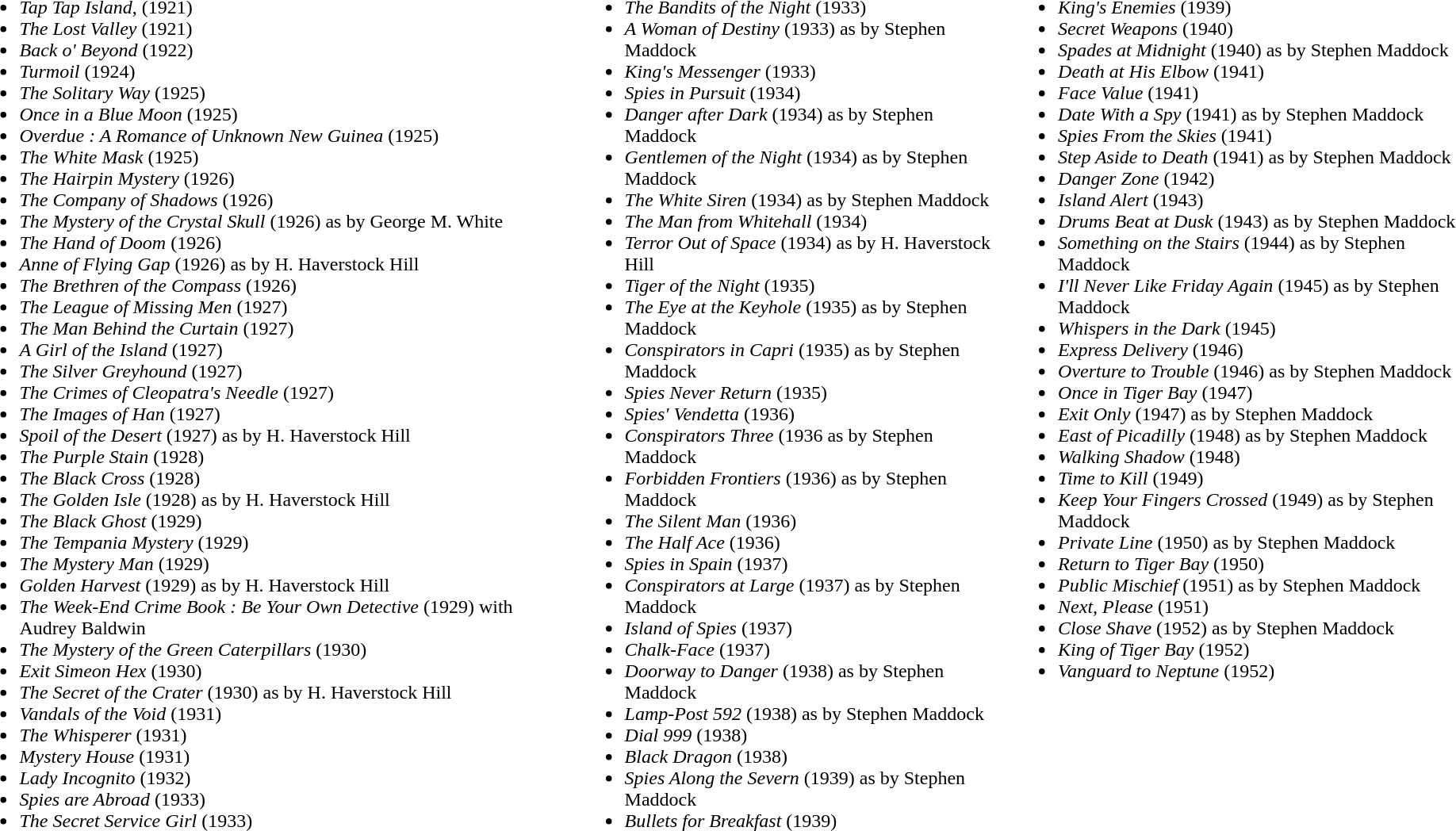<table border="0" cellpadding="5">
<tr ---->
<td valign="top"><br><ul><li><em>Tap Tap Island</em>, (1921)</li><li><em>The Lost Valley</em> (1921)</li><li><em>Back o' Beyond</em> (1922)</li><li><em>Turmoil</em> (1924)</li><li><em>The Solitary Way</em> (1925)</li><li><em>Once in a Blue Moon</em> (1925)</li><li><em>Overdue : A Romance of Unknown New Guinea</em> (1925)</li><li><em>The White Mask</em> (1925)</li><li><em>The Hairpin Mystery</em> (1926)</li><li><em>The Company of Shadows</em> (1926)</li><li><em>The Mystery of the Crystal Skull</em> (1926) as by George M. White</li><li><em>The Hand of Doom</em> (1926)</li><li><em>Anne of Flying Gap</em> (1926) as by H. Haverstock Hill</li><li><em>The Brethren of the Compass</em> (1926)</li><li><em>The League of Missing Men</em> (1927)</li><li><em>The Man Behind the Curtain</em> (1927)</li><li><em>A Girl of the Island</em> (1927)</li><li><em>The Silver Greyhound</em> (1927)</li><li><em>The Crimes of Cleopatra's Needle</em> (1927)</li><li><em>The Images of Han</em> (1927)</li><li><em>Spoil of the Desert</em> (1927) as by H. Haverstock Hill</li><li><em>The Purple Stain</em> (1928)</li><li><em>The Black Cross</em> (1928)</li><li><em>The Golden Isle</em> (1928) as by H. Haverstock Hill</li><li><em>The Black Ghost</em> (1929)</li><li><em>The Tempania Mystery</em> (1929)</li><li><em>The Mystery Man</em> (1929)</li><li><em>Golden Harvest</em> (1929) as by H. Haverstock Hill</li><li><em>The Week-End Crime Book : Be Your Own Detective</em> (1929) with Audrey Baldwin</li><li><em>The Mystery of the Green Caterpillars</em> (1930)</li><li><em>Exit Simeon Hex</em> (1930)</li><li><em>The Secret of the Crater</em> (1930) as by H. Haverstock Hill</li><li><em>Vandals of the Void</em> (1931)</li><li><em>The Whisperer</em> (1931)</li><li><em>Mystery House</em> (1931)</li><li><em>Lady Incognito</em> (1932)</li><li><em>Spies are Abroad</em> (1933)</li><li><em>The Secret Service Girl</em> (1933)</li></ul></td>
<td valign="top"><br><ul><li><em>The Bandits of the Night</em> (1933)</li><li><em>A Woman of Destiny</em> (1933) as by Stephen Maddock</li><li><em>King's Messenger</em> (1933)</li><li><em>Spies in Pursuit</em> (1934)</li><li><em>Danger after Dark</em> (1934) as by Stephen Maddock</li><li><em>Gentlemen of the Night</em> (1934) as by Stephen Maddock</li><li><em>The White Siren</em> (1934) as by Stephen Maddock</li><li><em>The Man from Whitehall</em> (1934)</li><li><em>Terror Out of Space</em> (1934) as by H. Haverstock Hill</li><li><em>Tiger of the Night</em> (1935)</li><li><em>The Eye at the Keyhole</em> (1935) as by Stephen Maddock</li><li><em>Conspirators in Capri</em> (1935) as by Stephen Maddock</li><li><em>Spies Never Return</em> (1935)</li><li><em>Spies' Vendetta</em> (1936)</li><li><em>Conspirators Three</em> (1936 as by Stephen Maddock</li><li><em>Forbidden Frontiers</em> (1936) as by Stephen Maddock</li><li><em>The Silent Man</em> (1936)</li><li><em>The Half Ace</em> (1936)</li><li><em>Spies in Spain</em> (1937)</li><li><em>Conspirators at Large</em> (1937) as by Stephen Maddock</li><li><em>Island of Spies</em> (1937)</li><li><em>Chalk-Face</em> (1937)</li><li><em>Doorway to Danger</em> (1938) as by Stephen Maddock</li><li><em>Lamp-Post 592</em> (1938) as by Stephen Maddock</li><li><em>Dial 999</em> (1938)</li><li><em>Black Dragon</em> (1938)</li><li><em>Spies Along the Severn</em> (1939) as by Stephen Maddock</li><li><em>Bullets for Breakfast</em> (1939)</li></ul></td>
<td valign="top"><br><ul><li><em>King's Enemies</em> (1939)</li><li><em>Secret Weapons</em> (1940)</li><li><em>Spades at Midnight</em> (1940) as by Stephen Maddock</li><li><em>Death at His Elbow</em> (1941)</li><li><em>Face Value</em> (1941)</li><li><em>Date With a Spy</em> (1941) as by Stephen Maddock</li><li><em>Spies From the Skies</em> (1941)</li><li><em>Step Aside to Death</em> (1941) as by Stephen Maddock</li><li><em>Danger Zone</em> (1942)</li><li><em>Island Alert</em> (1943)</li><li><em>Drums Beat at Dusk</em> (1943) as by Stephen Maddock</li><li><em>Something on the Stairs</em> (1944) as by Stephen Maddock</li><li><em>I'll Never Like Friday Again</em> (1945) as by Stephen Maddock</li><li><em>Whispers in the Dark</em> (1945)</li><li><em>Express Delivery</em> (1946)</li><li><em>Overture to Trouble</em> (1946) as by Stephen Maddock</li><li><em>Once in Tiger Bay</em> (1947)</li><li><em>Exit Only</em> (1947) as by Stephen Maddock</li><li><em>East of Picadilly</em> (1948) as by Stephen Maddock</li><li><em>Walking Shadow</em> (1948)</li><li><em>Time to Kill</em> (1949)</li><li><em>Keep Your Fingers Crossed</em> (1949) as by Stephen Maddock</li><li><em>Private Line</em> (1950) as by Stephen Maddock</li><li><em>Return to Tiger Bay</em> (1950)</li><li><em>Public Mischief</em> (1951) as by Stephen Maddock</li><li><em>Next, Please</em> (1951)</li><li><em>Close Shave</em> (1952) as by Stephen Maddock</li><li><em>King of Tiger Bay</em> (1952)</li><li><em>Vanguard to Neptune</em> (1952)</li></ul></td>
</tr>
</table>
